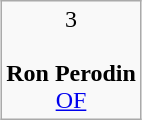<table class="wikitable" style="margin:1em auto 1em auto; text-align:center;">
<tr>
<td><span>3</span><br><br><strong>Ron Perodin</strong><br>
<a href='#'>OF</a><br>
<span></span></td>
</tr>
</table>
